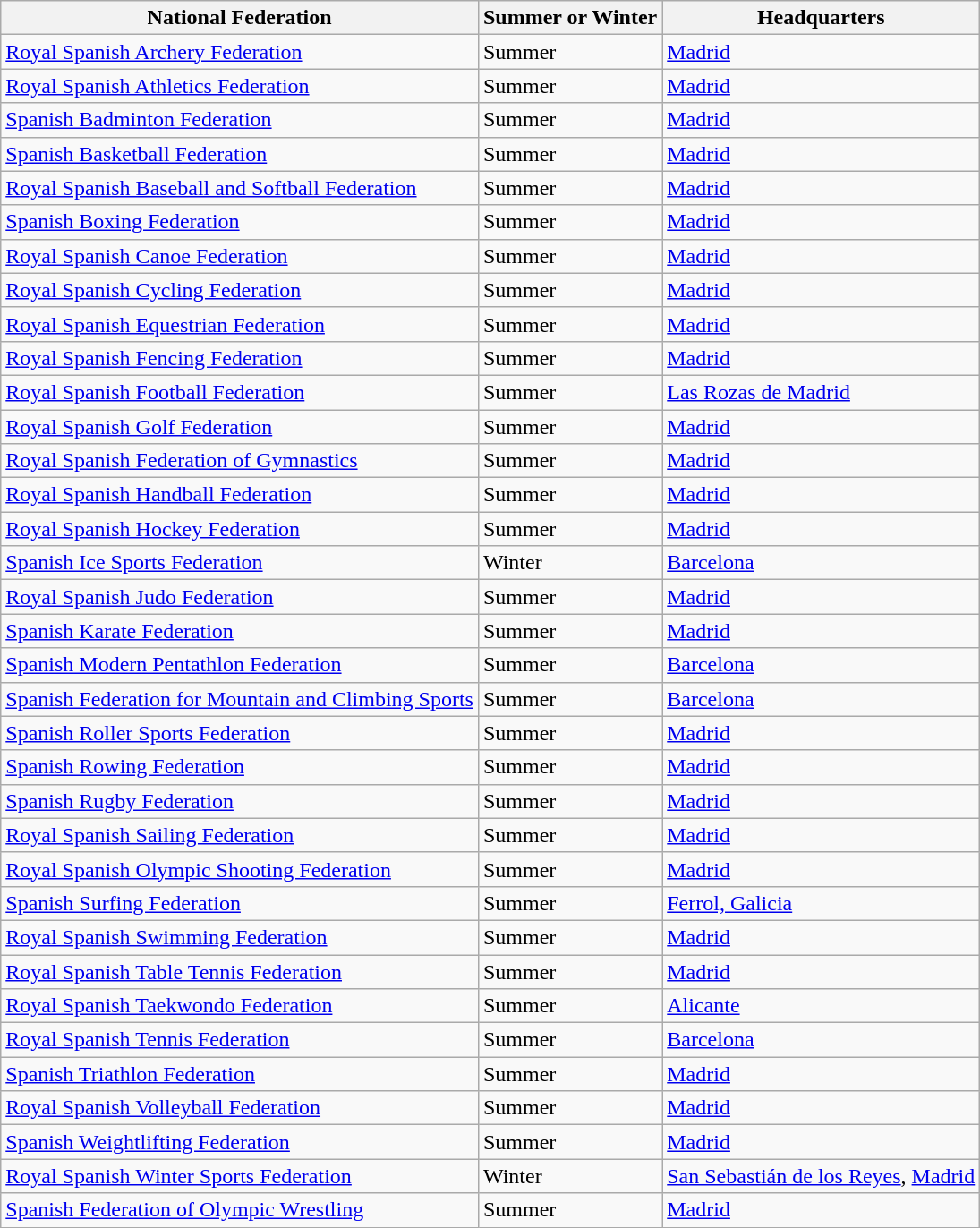<table class="wikitable sortable">
<tr>
<th>National Federation</th>
<th>Summer or Winter</th>
<th>Headquarters</th>
</tr>
<tr>
<td><a href='#'>Royal Spanish Archery Federation</a></td>
<td>Summer</td>
<td><a href='#'>Madrid</a></td>
</tr>
<tr>
<td><a href='#'>Royal Spanish Athletics Federation</a></td>
<td>Summer</td>
<td><a href='#'>Madrid</a></td>
</tr>
<tr>
<td><a href='#'>Spanish Badminton Federation</a></td>
<td>Summer</td>
<td><a href='#'>Madrid</a></td>
</tr>
<tr>
<td><a href='#'>Spanish Basketball Federation</a></td>
<td>Summer</td>
<td><a href='#'>Madrid</a></td>
</tr>
<tr>
<td><a href='#'>Royal Spanish Baseball and Softball Federation</a></td>
<td>Summer</td>
<td><a href='#'>Madrid</a></td>
</tr>
<tr>
<td><a href='#'>Spanish Boxing Federation</a></td>
<td>Summer</td>
<td><a href='#'>Madrid</a></td>
</tr>
<tr>
<td><a href='#'>Royal Spanish Canoe Federation</a></td>
<td>Summer</td>
<td><a href='#'>Madrid</a></td>
</tr>
<tr>
<td><a href='#'>Royal Spanish Cycling Federation</a></td>
<td>Summer</td>
<td><a href='#'>Madrid</a></td>
</tr>
<tr>
<td><a href='#'>Royal Spanish Equestrian Federation</a></td>
<td>Summer</td>
<td><a href='#'>Madrid</a></td>
</tr>
<tr>
<td><a href='#'>Royal Spanish Fencing Federation</a></td>
<td>Summer</td>
<td><a href='#'>Madrid</a></td>
</tr>
<tr>
<td><a href='#'>Royal Spanish Football Federation</a></td>
<td>Summer</td>
<td><a href='#'>Las Rozas de Madrid</a></td>
</tr>
<tr>
<td><a href='#'>Royal Spanish Golf Federation</a></td>
<td>Summer</td>
<td><a href='#'>Madrid</a></td>
</tr>
<tr>
<td><a href='#'>Royal Spanish Federation of Gymnastics</a></td>
<td>Summer</td>
<td><a href='#'>Madrid</a></td>
</tr>
<tr>
<td><a href='#'>Royal Spanish Handball Federation</a></td>
<td>Summer</td>
<td><a href='#'>Madrid</a></td>
</tr>
<tr>
<td><a href='#'>Royal Spanish Hockey Federation</a></td>
<td>Summer</td>
<td><a href='#'>Madrid</a></td>
</tr>
<tr>
<td><a href='#'>Spanish Ice Sports Federation</a></td>
<td>Winter</td>
<td><a href='#'>Barcelona</a></td>
</tr>
<tr>
<td><a href='#'>Royal Spanish Judo Federation</a></td>
<td>Summer</td>
<td><a href='#'>Madrid</a></td>
</tr>
<tr>
<td><a href='#'>Spanish Karate Federation</a></td>
<td>Summer</td>
<td><a href='#'>Madrid</a></td>
</tr>
<tr>
<td><a href='#'>Spanish Modern Pentathlon Federation</a></td>
<td>Summer</td>
<td><a href='#'>Barcelona</a></td>
</tr>
<tr>
<td><a href='#'>Spanish Federation for Mountain and Climbing Sports</a></td>
<td>Summer</td>
<td><a href='#'>Barcelona</a></td>
</tr>
<tr>
<td><a href='#'>Spanish Roller Sports Federation</a></td>
<td>Summer</td>
<td><a href='#'>Madrid</a></td>
</tr>
<tr>
<td><a href='#'>Spanish Rowing Federation</a></td>
<td>Summer</td>
<td><a href='#'>Madrid</a></td>
</tr>
<tr>
<td><a href='#'>Spanish Rugby Federation</a></td>
<td>Summer</td>
<td><a href='#'>Madrid</a></td>
</tr>
<tr>
<td><a href='#'>Royal Spanish Sailing Federation</a></td>
<td>Summer</td>
<td><a href='#'>Madrid</a></td>
</tr>
<tr>
<td><a href='#'>Royal Spanish Olympic Shooting Federation</a></td>
<td>Summer</td>
<td><a href='#'>Madrid</a></td>
</tr>
<tr>
<td><a href='#'>Spanish Surfing Federation</a></td>
<td>Summer</td>
<td><a href='#'>Ferrol, Galicia</a></td>
</tr>
<tr>
<td><a href='#'>Royal Spanish Swimming Federation</a></td>
<td>Summer</td>
<td><a href='#'>Madrid</a></td>
</tr>
<tr>
<td><a href='#'>Royal Spanish Table Tennis Federation</a></td>
<td>Summer</td>
<td><a href='#'>Madrid</a></td>
</tr>
<tr>
<td><a href='#'>Royal Spanish Taekwondo Federation</a></td>
<td>Summer</td>
<td><a href='#'>Alicante</a></td>
</tr>
<tr>
<td><a href='#'>Royal Spanish Tennis Federation</a></td>
<td>Summer</td>
<td><a href='#'>Barcelona</a></td>
</tr>
<tr>
<td><a href='#'>Spanish Triathlon Federation</a></td>
<td>Summer</td>
<td><a href='#'>Madrid</a></td>
</tr>
<tr>
<td><a href='#'>Royal Spanish Volleyball Federation</a></td>
<td>Summer</td>
<td><a href='#'>Madrid</a></td>
</tr>
<tr>
<td><a href='#'>Spanish Weightlifting Federation</a></td>
<td>Summer</td>
<td><a href='#'>Madrid</a></td>
</tr>
<tr>
<td><a href='#'>Royal Spanish Winter Sports Federation</a></td>
<td>Winter</td>
<td><a href='#'>San Sebastián de los Reyes</a>, <a href='#'>Madrid</a></td>
</tr>
<tr>
<td><a href='#'>Spanish Federation of Olympic Wrestling</a></td>
<td>Summer</td>
<td><a href='#'>Madrid</a></td>
</tr>
</table>
